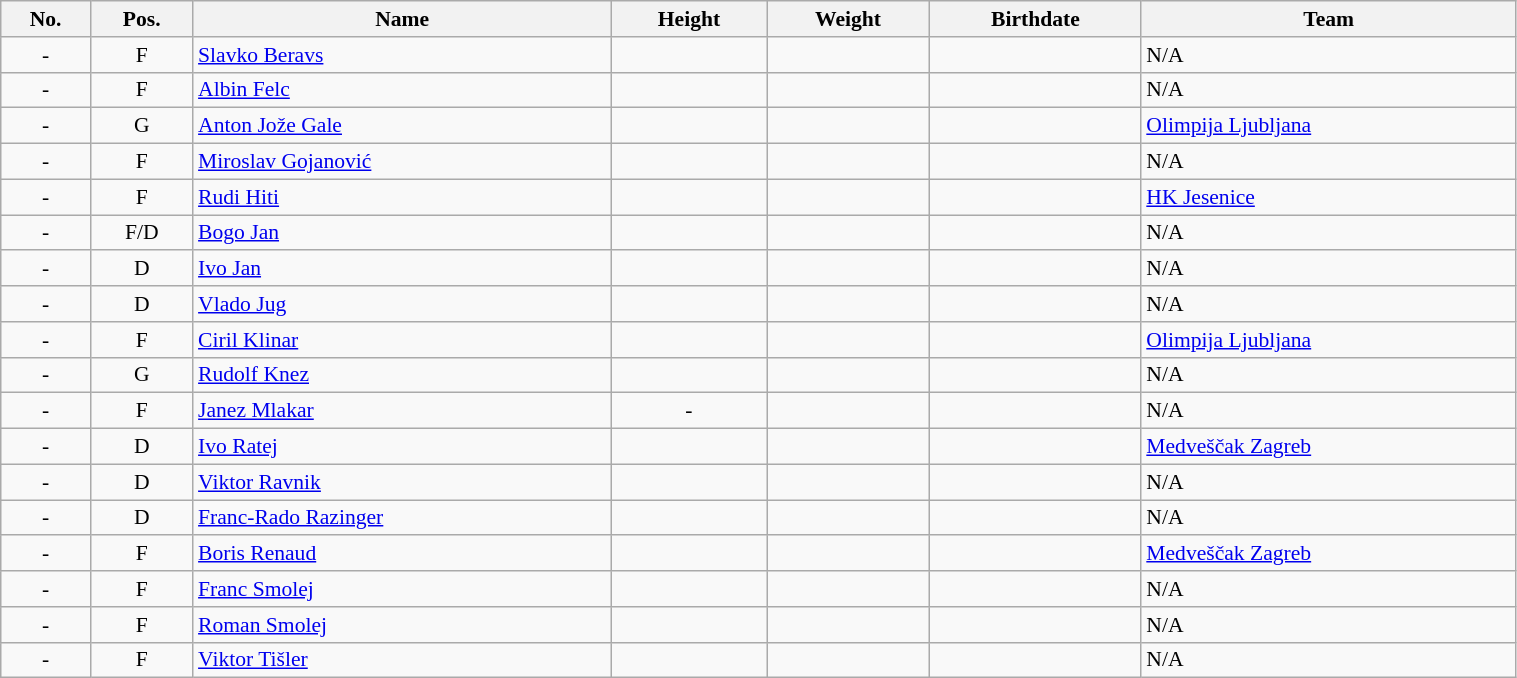<table class="wikitable sortable" width="80%" style="font-size: 90%; text-align: center;">
<tr>
<th>No.</th>
<th>Pos.</th>
<th>Name</th>
<th>Height</th>
<th>Weight</th>
<th>Birthdate</th>
<th>Team</th>
</tr>
<tr>
<td>-</td>
<td>F</td>
<td style="text-align:left;"><a href='#'>Slavko Beravs</a></td>
<td></td>
<td></td>
<td style="text-align:right;"></td>
<td style="text-align:left;">N/A</td>
</tr>
<tr>
<td>-</td>
<td>F</td>
<td style="text-align:left;"><a href='#'>Albin Felc</a></td>
<td></td>
<td></td>
<td style="text-align:right;"></td>
<td style="text-align:left;">N/A</td>
</tr>
<tr>
<td>-</td>
<td>G</td>
<td style="text-align:left;"><a href='#'>Anton Jože Gale</a></td>
<td></td>
<td></td>
<td style="text-align:right;"></td>
<td style="text-align:left;"> <a href='#'>Olimpija Ljubljana</a></td>
</tr>
<tr>
<td>-</td>
<td>F</td>
<td style="text-align:left;"><a href='#'>Miroslav Gojanović</a></td>
<td></td>
<td></td>
<td style="text-align:right;"></td>
<td style="text-align:left;">N/A</td>
</tr>
<tr>
<td>-</td>
<td>F</td>
<td style="text-align:left;"><a href='#'>Rudi Hiti</a></td>
<td></td>
<td></td>
<td style="text-align:right;"></td>
<td style="text-align:left;"> <a href='#'>HK Jesenice</a></td>
</tr>
<tr>
<td>-</td>
<td>F/D</td>
<td style="text-align:left;"><a href='#'>Bogo Jan</a></td>
<td></td>
<td></td>
<td style="text-align:right;"></td>
<td style="text-align:left;">N/A</td>
</tr>
<tr>
<td>-</td>
<td>D</td>
<td style="text-align:left;"><a href='#'>Ivo Jan</a></td>
<td></td>
<td></td>
<td style="text-align:right;"></td>
<td style="text-align:left;">N/A</td>
</tr>
<tr>
<td>-</td>
<td>D</td>
<td style="text-align:left;"><a href='#'>Vlado Jug</a></td>
<td></td>
<td></td>
<td style="text-align:right;"></td>
<td style="text-align:left;">N/A</td>
</tr>
<tr>
<td>-</td>
<td>F</td>
<td style="text-align:left;"><a href='#'>Ciril Klinar</a></td>
<td></td>
<td></td>
<td style="text-align:right;"></td>
<td style="text-align:left;"> <a href='#'>Olimpija Ljubljana</a></td>
</tr>
<tr>
<td>-</td>
<td>G</td>
<td style="text-align:left;"><a href='#'>Rudolf Knez</a></td>
<td></td>
<td></td>
<td style="text-align:right;"></td>
<td style="text-align:left;">N/A</td>
</tr>
<tr>
<td>-</td>
<td>F</td>
<td style="text-align:left;"><a href='#'>Janez Mlakar</a></td>
<td>-</td>
<td></td>
<td style="text-align:right;"></td>
<td style="text-align:left;">N/A</td>
</tr>
<tr>
<td>-</td>
<td>D</td>
<td style="text-align:left;"><a href='#'>Ivo Ratej</a></td>
<td></td>
<td></td>
<td style="text-align:right;"></td>
<td style="text-align:left;"> <a href='#'>Medveščak Zagreb</a></td>
</tr>
<tr>
<td>-</td>
<td>D</td>
<td style="text-align:left;"><a href='#'>Viktor Ravnik</a></td>
<td></td>
<td></td>
<td style="text-align:right;"></td>
<td style="text-align:left;">N/A</td>
</tr>
<tr>
<td>-</td>
<td>D</td>
<td style="text-align:left;"><a href='#'>Franc-Rado Razinger</a></td>
<td></td>
<td></td>
<td style="text-align:right;"></td>
<td style="text-align:left;">N/A</td>
</tr>
<tr>
<td>-</td>
<td>F</td>
<td style="text-align:left;"><a href='#'>Boris Renaud</a></td>
<td></td>
<td></td>
<td style="text-align:right;"></td>
<td style="text-align:left;"> <a href='#'>Medveščak Zagreb</a></td>
</tr>
<tr>
<td>-</td>
<td>F</td>
<td style="text-align:left;"><a href='#'>Franc Smolej</a></td>
<td></td>
<td></td>
<td style="text-align:right;"></td>
<td style="text-align:left;">N/A</td>
</tr>
<tr>
<td>-</td>
<td>F</td>
<td style="text-align:left;"><a href='#'>Roman Smolej</a></td>
<td></td>
<td></td>
<td style="text-align:right;"></td>
<td style="text-align:left;">N/A</td>
</tr>
<tr>
<td>-</td>
<td>F</td>
<td style="text-align:left;"><a href='#'>Viktor Tišler</a></td>
<td></td>
<td></td>
<td style="text-align:right;"></td>
<td style="text-align:left;">N/A</td>
</tr>
</table>
